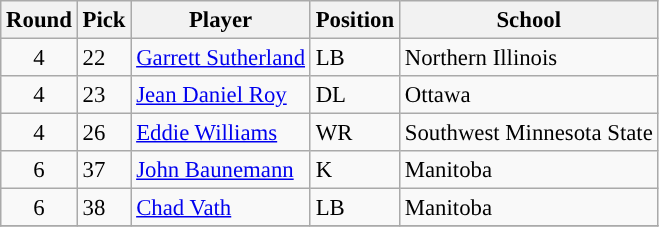<table class="wikitable" style="font-size: 95%;">
<tr>
<th scope="col">Round</th>
<th scope="col">Pick</th>
<th scope="col">Player</th>
<th scope="col">Position</th>
<th scope="col">School</th>
</tr>
<tr>
<td align=center>4</td>
<td>22</td>
<td><a href='#'>Garrett Sutherland</a></td>
<td>LB</td>
<td>Northern Illinois</td>
</tr>
<tr>
<td align=center>4</td>
<td>23</td>
<td><a href='#'>Jean Daniel Roy</a></td>
<td>DL</td>
<td>Ottawa</td>
</tr>
<tr>
<td align=center>4</td>
<td>26</td>
<td><a href='#'>Eddie Williams</a></td>
<td>WR</td>
<td>Southwest Minnesota State</td>
</tr>
<tr>
<td align=center>6</td>
<td>37</td>
<td><a href='#'>John Baunemann</a></td>
<td>K</td>
<td>Manitoba</td>
</tr>
<tr>
<td align=center>6</td>
<td>38</td>
<td><a href='#'>Chad Vath</a></td>
<td>LB</td>
<td>Manitoba</td>
</tr>
<tr>
</tr>
</table>
